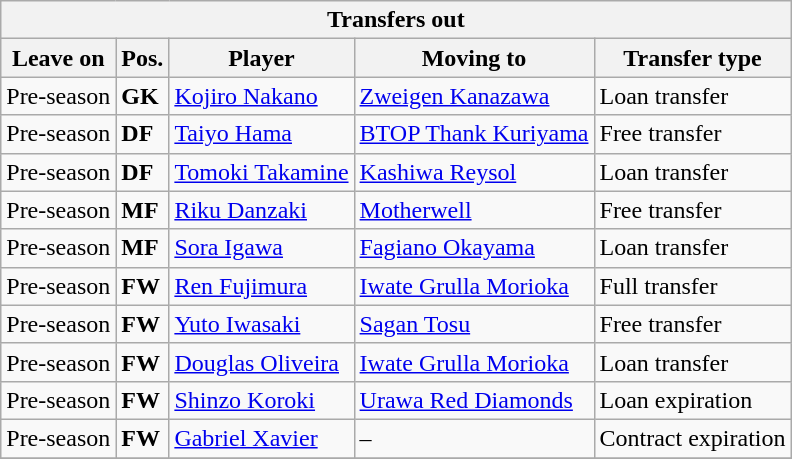<table class="wikitable sortable" style=“text-align:left;>
<tr>
<th colspan="5">Transfers out</th>
</tr>
<tr>
<th>Leave on</th>
<th>Pos.</th>
<th>Player</th>
<th>Moving to</th>
<th>Transfer type</th>
</tr>
<tr>
<td>Pre-season</td>
<td><strong>GK</strong></td>
<td> <a href='#'>Kojiro Nakano</a></td>
<td> <a href='#'>Zweigen Kanazawa</a></td>
<td>Loan transfer</td>
</tr>
<tr>
<td>Pre-season</td>
<td><strong>DF</strong></td>
<td> <a href='#'>Taiyo Hama</a></td>
<td> <a href='#'>BTOP Thank Kuriyama</a></td>
<td>Free transfer</td>
</tr>
<tr>
<td>Pre-season</td>
<td><strong>DF</strong></td>
<td> <a href='#'>Tomoki Takamine</a></td>
<td> <a href='#'>Kashiwa Reysol</a></td>
<td>Loan transfer</td>
</tr>
<tr>
<td>Pre-season</td>
<td><strong>MF</strong></td>
<td> <a href='#'>Riku Danzaki</a></td>
<td> <a href='#'>Motherwell</a></td>
<td>Free transfer</td>
</tr>
<tr>
<td>Pre-season</td>
<td><strong>MF</strong></td>
<td> <a href='#'>Sora Igawa</a></td>
<td> <a href='#'>Fagiano Okayama</a></td>
<td>Loan transfer</td>
</tr>
<tr>
<td>Pre-season</td>
<td><strong>FW</strong></td>
<td> <a href='#'>Ren Fujimura</a></td>
<td> <a href='#'>Iwate Grulla Morioka</a></td>
<td>Full transfer</td>
</tr>
<tr>
<td>Pre-season</td>
<td><strong>FW</strong></td>
<td> <a href='#'>Yuto Iwasaki</a></td>
<td> <a href='#'>Sagan Tosu</a></td>
<td>Free transfer</td>
</tr>
<tr>
<td>Pre-season</td>
<td><strong>FW</strong></td>
<td> <a href='#'>Douglas Oliveira</a></td>
<td> <a href='#'>Iwate Grulla Morioka</a></td>
<td>Loan transfer</td>
</tr>
<tr>
<td>Pre-season</td>
<td><strong>FW</strong></td>
<td> <a href='#'>Shinzo Koroki</a></td>
<td> <a href='#'>Urawa Red Diamonds</a></td>
<td>Loan expiration</td>
</tr>
<tr>
<td>Pre-season</td>
<td><strong>FW</strong></td>
<td> <a href='#'>Gabriel Xavier</a></td>
<td>–</td>
<td>Contract expiration</td>
</tr>
<tr>
</tr>
</table>
